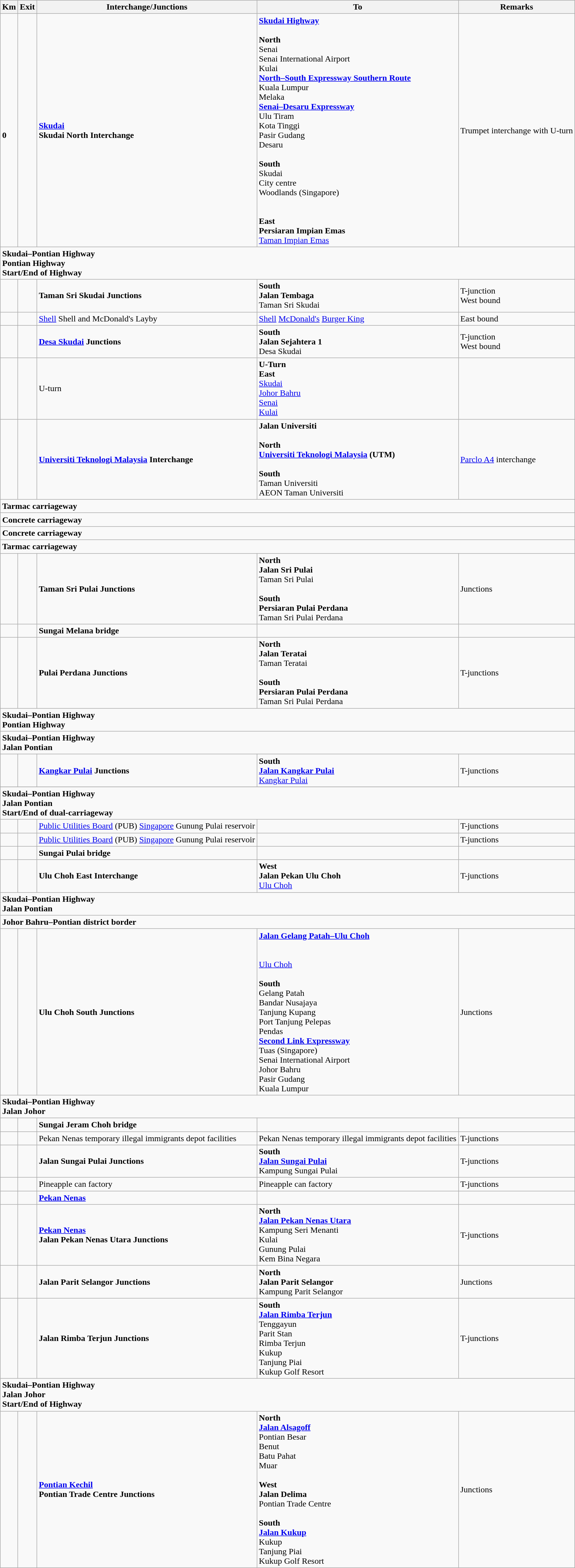<table class="wikitable">
<tr>
<th>Km</th>
<th>Exit</th>
<th>Interchange/Junctions</th>
<th>To</th>
<th>Remarks</th>
</tr>
<tr>
<td><br><strong>0</strong></td>
<td></td>
<td><strong><a href='#'>Skudai</a></strong><br><strong>Skudai North Interchange</strong></td>
<td> <strong><a href='#'>Skudai Highway</a></strong><br><br><strong>North</strong><br> Senai<br> Senai International Airport <br> Kulai<br>  <strong><a href='#'>North–South Expressway Southern Route</a></strong><br>Kuala Lumpur<br>Melaka<br>  <strong><a href='#'>Senai–Desaru Expressway</a></strong><br>Ulu Tiram<br>Kota Tinggi<br>Pasir Gudang<br>Desaru<br><br><strong>South</strong><br> Skudai<br> City centre<br> Woodlands (Singapore)<br><br><br><strong>East</strong><br><strong>Persiaran Impian Emas</strong><br><a href='#'>Taman Impian Emas</a></td>
<td>Trumpet interchange with U-turn</td>
</tr>
<tr>
<td style="width:600px" colspan="6" style="text-align:center; background:blue;"><strong><span> Skudai–Pontian Highway<br>Pontian Highway<br>Start/End of Highway</span></strong></td>
</tr>
<tr>
<td></td>
<td></td>
<td><strong>Taman Sri Skudai Junctions</strong></td>
<td><strong>South</strong><br><strong>Jalan Tembaga</strong><br>Taman Sri Skudai</td>
<td>T-junction<br>West bound</td>
</tr>
<tr>
<td></td>
<td></td>
<td> <a href='#'>Shell</a> Shell and McDonald's Layby</td>
<td> <a href='#'>Shell</a> <a href='#'>McDonald's</a> <a href='#'>Burger King</a> </td>
<td>East bound</td>
</tr>
<tr>
<td></td>
<td></td>
<td><strong><a href='#'>Desa Skudai</a> Junctions</strong></td>
<td><strong>South</strong><br><strong>Jalan Sejahtera 1</strong><br>Desa Skudai</td>
<td>T-junction<br>West bound</td>
</tr>
<tr>
<td></td>
<td></td>
<td>U-turn</td>
<td><strong>U-Turn</strong><br><strong>East</strong><br> <a href='#'>Skudai</a><br> <a href='#'>Johor Bahru</a><br> <a href='#'>Senai</a><br> <a href='#'>Kulai</a></td>
<td></td>
</tr>
<tr>
<td></td>
<td></td>
<td><strong><a href='#'>Universiti Teknologi Malaysia</a> Interchange</strong></td>
<td><strong>Jalan Universiti</strong><br><br><strong>North</strong><br><strong><a href='#'>Universiti Teknologi Malaysia</a> (UTM)</strong> <br><br><strong>South</strong><br>Taman Universiti<br>AEON Taman Universiti</td>
<td><a href='#'>Parclo A4</a> interchange</td>
</tr>
<tr>
<td style="width:600px" colspan="6" style="text-align:center; background:black;"><strong><span>Tarmac carriageway</span></strong></td>
</tr>
<tr>
<td style="width:600px" colspan="6" style="text-align:center; background:white;"><strong><span>Concrete carriageway</span></strong></td>
</tr>
<tr>
<td style="width:600px" colspan="6" style="text-align:center; background:white;"><strong><span>Concrete carriageway</span></strong></td>
</tr>
<tr>
<td style="width:600px" colspan="6" style="text-align:center; background:black;"><strong><span>Tarmac carriageway</span></strong></td>
</tr>
<tr>
<td></td>
<td></td>
<td><strong>Taman Sri Pulai Junctions</strong></td>
<td><strong>North</strong><br><strong>Jalan Sri Pulai</strong><br>Taman Sri Pulai<br><br><strong>South</strong><br><strong>Persiaran Pulai Perdana</strong><br>Taman Sri Pulai Perdana</td>
<td>Junctions</td>
</tr>
<tr>
<td></td>
<td></td>
<td><strong>Sungai Melana bridge</strong></td>
<td></td>
<td></td>
</tr>
<tr>
<td></td>
<td></td>
<td><strong>Pulai Perdana Junctions</strong></td>
<td><strong>North</strong><br><strong>Jalan Teratai</strong><br>Taman Teratai<br><br><strong>South</strong><br><strong>Persiaran Pulai Perdana</strong><br>Taman Sri Pulai Perdana</td>
<td>T-junctions</td>
</tr>
<tr>
<td style="width:600px" colspan="6" style="text-align:center; background:blue;"><strong><span> Skudai–Pontian Highway<br>Pontian Highway</span></strong></td>
</tr>
<tr>
<td style="width:600px" colspan="6" style="text-align:center; background:blue;"><strong><span> Skudai–Pontian Highway<br>Jalan Pontian</span></strong></td>
</tr>
<tr>
<td></td>
<td></td>
<td><strong><a href='#'>Kangkar Pulai</a> Junctions</strong></td>
<td><strong>South</strong><br> <strong><a href='#'>Jalan Kangkar Pulai</a></strong><br><a href='#'>Kangkar Pulai</a></td>
<td>T-junctions</td>
</tr>
<tr>
</tr>
<tr>
<td style="width:600px" colspan="6" style="text-align:center; background:blue;"><strong><span> Skudai–Pontian Highway<br>Jalan Pontian <br>Start/End of dual-carriageway</span></strong></td>
</tr>
<tr>
<td></td>
<td></td>
<td><a href='#'>Public Utilities Board</a> (PUB) <a href='#'>Singapore</a> Gunung Pulai reservoir</td>
<td></td>
<td>T-junctions</td>
</tr>
<tr>
<td></td>
<td></td>
<td><a href='#'>Public Utilities Board</a> (PUB) <a href='#'>Singapore</a> Gunung Pulai reservoir</td>
<td></td>
<td>T-junctions</td>
</tr>
<tr>
<td></td>
<td></td>
<td><strong>Sungai Pulai bridge</strong></td>
<td></td>
<td></td>
</tr>
<tr>
<td></td>
<td></td>
<td><strong>Ulu Choh East Interchange</strong></td>
<td><strong>West</strong><br> <strong>Jalan Pekan Ulu Choh</strong><br><a href='#'>Ulu Choh</a></td>
<td>T-junctions</td>
</tr>
<tr>
<td style="width:600px" colspan="6" style="text-align:center; background:blue;"><strong><span> Skudai–Pontian Highway<br>Jalan Pontian</span></strong></td>
</tr>
<tr>
<td style="width:600px" colspan="6" style="text-align:center; background:blue;"><strong><span>Johor Bahru–Pontian district border</span></strong></td>
</tr>
<tr>
<td></td>
<td></td>
<td><strong>Ulu Choh South Junctions</strong></td>
<td> <strong><a href='#'>Jalan Gelang Patah–Ulu Choh</a></strong><br><br><br> <a href='#'>Ulu Choh</a><br><br><strong>South</strong><br> Gelang Patah<br> Bandar Nusajaya<br> Tanjung Kupang<br> Port Tanjung Pelepas<br> Pendas<br>  <strong><a href='#'>Second Link Expressway</a></strong><br>Tuas (Singapore)<br>Senai International Airport <br>Johor Bahru<br>Pasir Gudang<br>Kuala Lumpur</td>
<td>Junctions</td>
</tr>
<tr>
<td style="width:600px" colspan="6" style="text-align:center; background:blue;"><strong><span> Skudai–Pontian Highway<br>Jalan Johor</span></strong></td>
</tr>
<tr>
<td></td>
<td></td>
<td><strong>Sungai Jeram Choh bridge</strong></td>
<td></td>
<td></td>
</tr>
<tr>
<td></td>
<td></td>
<td>Pekan Nenas temporary illegal immigrants depot facilities</td>
<td>Pekan Nenas temporary illegal immigrants depot facilities</td>
<td>T-junctions</td>
</tr>
<tr>
<td></td>
<td></td>
<td><strong>Jalan Sungai Pulai Junctions</strong></td>
<td><strong>South</strong><br> <strong><a href='#'>Jalan Sungai Pulai</a></strong><br>Kampung Sungai Pulai</td>
<td>T-junctions</td>
</tr>
<tr>
<td></td>
<td></td>
<td>Pineapple can factory</td>
<td>Pineapple can factory</td>
<td>T-junctions</td>
</tr>
<tr>
<td></td>
<td></td>
<td><strong><a href='#'>Pekan Nenas</a></strong></td>
<td></td>
<td></td>
</tr>
<tr>
<td></td>
<td></td>
<td><strong><a href='#'>Pekan Nenas</a></strong><br><strong>Jalan Pekan Nenas Utara Junctions</strong></td>
<td><strong>North</strong><br> <strong><a href='#'>Jalan Pekan Nenas Utara</a></strong><br>Kampung Seri Menanti<br>Kulai<br>Gunung Pulai<br>Kem Bina Negara</td>
<td>T-junctions</td>
</tr>
<tr>
<td></td>
<td></td>
<td><strong>Jalan Parit Selangor Junctions</strong></td>
<td><strong>North</strong><br> <strong>Jalan Parit Selangor</strong><br>Kampung Parit Selangor</td>
<td>Junctions</td>
</tr>
<tr>
<td></td>
<td></td>
<td><strong>Jalan Rimba Terjun Junctions</strong></td>
<td><strong>South</strong><br> <strong><a href='#'>Jalan Rimba Terjun</a></strong><br> Tenggayun<br> Parit Stan<br> Rimba Terjun<br> Kukup<br> Tanjung Piai<br> Kukup Golf Resort</td>
<td>T-junctions</td>
</tr>
<tr>
<td style="width:600px" colspan="6" style="text-align:center; background:blue;"><strong><span> Skudai–Pontian Highway<br>Jalan Johor<br>Start/End of Highway</span></strong></td>
</tr>
<tr>
<td></td>
<td></td>
<td><strong><a href='#'>Pontian Kechil</a></strong><br><strong>Pontian Trade Centre Junctions</strong></td>
<td><strong>North</strong><br> <strong><a href='#'>Jalan Alsagoff</a></strong><br>Pontian Besar<br>Benut<br>Batu Pahat<br>Muar<br><br><strong>West</strong><br><strong>Jalan Delima</strong><br>Pontian Trade Centre<br><br><strong>South</strong><br> <strong><a href='#'>Jalan Kukup</a></strong><br>Kukup<br>Tanjung Piai<br>Kukup Golf Resort</td>
<td>Junctions</td>
</tr>
</table>
